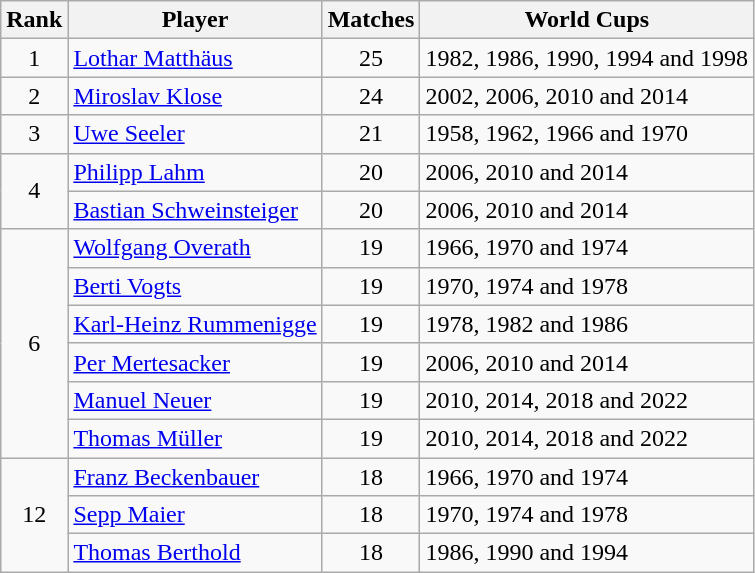<table class="wikitable" style="text-align: left;">
<tr>
<th>Rank</th>
<th>Player</th>
<th>Matches</th>
<th>World Cups</th>
</tr>
<tr>
<td rowspan=1 align=center>1</td>
<td><a href='#'>Lothar Matthäus</a></td>
<td align=center>25</td>
<td>1982, 1986, 1990, 1994 and 1998</td>
</tr>
<tr>
<td rowspan=1 align=center>2</td>
<td><a href='#'>Miroslav Klose</a></td>
<td align=center>24</td>
<td>2002, 2006, 2010 and 2014</td>
</tr>
<tr>
<td rowspan=1 align=center>3</td>
<td><a href='#'>Uwe Seeler</a></td>
<td align=center>21</td>
<td>1958, 1962, 1966 and 1970</td>
</tr>
<tr>
<td rowspan=2 align=center>4</td>
<td><a href='#'>Philipp Lahm</a></td>
<td align=center>20</td>
<td>2006, 2010 and 2014</td>
</tr>
<tr>
<td><a href='#'>Bastian Schweinsteiger</a></td>
<td align=center>20</td>
<td>2006, 2010 and 2014</td>
</tr>
<tr>
<td rowspan=6 align=center>6</td>
<td><a href='#'>Wolfgang Overath</a></td>
<td align=center>19</td>
<td>1966, 1970 and 1974</td>
</tr>
<tr>
<td><a href='#'>Berti Vogts</a></td>
<td align=center>19</td>
<td>1970, 1974 and 1978</td>
</tr>
<tr>
<td><a href='#'>Karl-Heinz Rummenigge</a></td>
<td align=center>19</td>
<td>1978, 1982 and 1986</td>
</tr>
<tr>
<td><a href='#'>Per Mertesacker</a></td>
<td align=center>19</td>
<td>2006, 2010 and 2014</td>
</tr>
<tr>
<td><a href='#'>Manuel Neuer</a></td>
<td align=center>19</td>
<td>2010, 2014, 2018 and 2022</td>
</tr>
<tr>
<td><a href='#'>Thomas Müller</a></td>
<td align=center>19</td>
<td>2010, 2014, 2018 and 2022</td>
</tr>
<tr>
<td rowspan=3 align=center>12</td>
<td><a href='#'>Franz Beckenbauer</a></td>
<td align=center>18</td>
<td>1966, 1970 and 1974</td>
</tr>
<tr>
<td><a href='#'>Sepp Maier</a></td>
<td align=center>18</td>
<td>1970, 1974 and 1978</td>
</tr>
<tr>
<td><a href='#'>Thomas Berthold</a></td>
<td align=center>18</td>
<td>1986, 1990 and 1994</td>
</tr>
</table>
